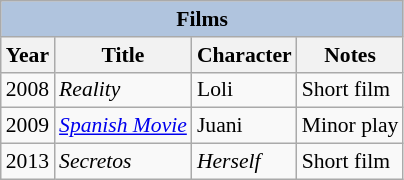<table class="wikitable" style="font-size: 90%;">
<tr>
<th colspan=4 style="background:#B0C4DE;">Films</th>
</tr>
<tr>
<th>Year</th>
<th>Title</th>
<th>Character</th>
<th>Notes</th>
</tr>
<tr>
<td>2008</td>
<td><em>Reality</em></td>
<td>Loli</td>
<td>Short film</td>
</tr>
<tr>
<td>2009</td>
<td><em><a href='#'>Spanish Movie</a></em></td>
<td>Juani</td>
<td>Minor play</td>
</tr>
<tr>
<td>2013</td>
<td><em>Secretos</em></td>
<td><em>Herself</em></td>
<td>Short film</td>
</tr>
</table>
